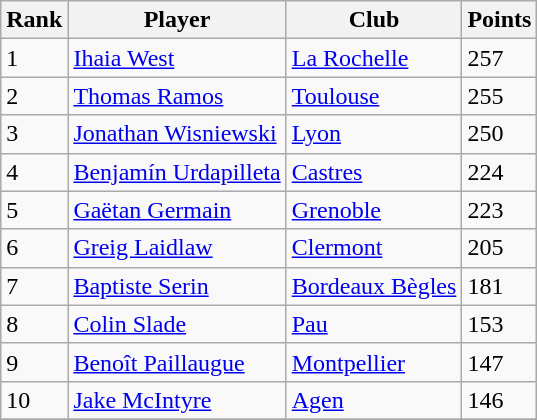<table class="wikitable" style="text-align:left">
<tr>
<th>Rank</th>
<th>Player</th>
<th>Club</th>
<th>Points</th>
</tr>
<tr>
<td>1</td>
<td> <a href='#'>Ihaia West</a></td>
<td><a href='#'>La Rochelle</a></td>
<td>257</td>
</tr>
<tr>
<td>2</td>
<td> <a href='#'>Thomas Ramos</a></td>
<td><a href='#'>Toulouse</a></td>
<td>255</td>
</tr>
<tr>
<td>3</td>
<td> <a href='#'>Jonathan Wisniewski</a></td>
<td><a href='#'>Lyon</a></td>
<td>250</td>
</tr>
<tr>
<td>4</td>
<td> <a href='#'>Benjamín Urdapilleta</a></td>
<td><a href='#'>Castres</a></td>
<td>224</td>
</tr>
<tr>
<td>5</td>
<td> <a href='#'>Gaëtan Germain</a></td>
<td><a href='#'>Grenoble</a></td>
<td>223</td>
</tr>
<tr>
<td>6</td>
<td> <a href='#'>Greig Laidlaw</a></td>
<td><a href='#'>Clermont</a></td>
<td>205</td>
</tr>
<tr>
<td>7</td>
<td> <a href='#'>Baptiste Serin</a></td>
<td><a href='#'>Bordeaux Bègles</a></td>
<td>181</td>
</tr>
<tr>
<td>8</td>
<td> <a href='#'>Colin Slade</a></td>
<td><a href='#'>Pau</a></td>
<td>153</td>
</tr>
<tr>
<td>9</td>
<td> <a href='#'>Benoît Paillaugue</a></td>
<td><a href='#'>Montpellier</a></td>
<td>147</td>
</tr>
<tr>
<td>10</td>
<td> <a href='#'>Jake McIntyre</a></td>
<td><a href='#'>Agen</a></td>
<td>146</td>
</tr>
<tr>
</tr>
</table>
